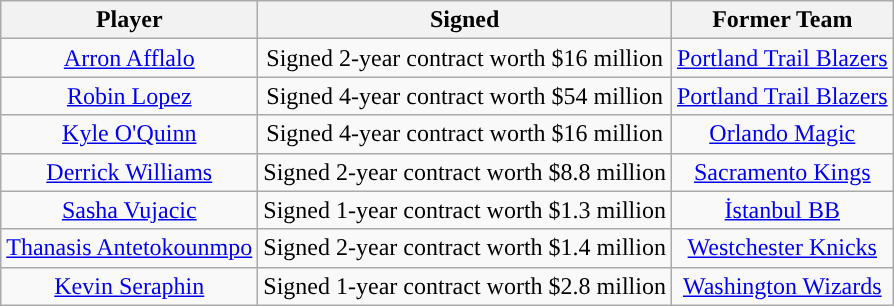<table class="wikitable sortable sortable">
<tr>
<th>Player</th>
<th>Signed</th>
<th>Former Team</th>
</tr>
<tr style="text-align: center">
<td><a href='#'>Arron Afflalo</a></td>
<td>Signed 2-year contract worth $16 million</td>
<td><a href='#'>Portland Trail Blazers</a></td>
</tr>
<tr style="text-align: center">
<td><a href='#'>Robin Lopez</a></td>
<td>Signed 4-year contract worth $54 million</td>
<td><a href='#'>Portland Trail Blazers</a></td>
</tr>
<tr style="text-align: center">
<td><a href='#'>Kyle O'Quinn</a></td>
<td>Signed 4-year contract worth $16 million</td>
<td><a href='#'>Orlando Magic</a></td>
</tr>
<tr style="text-align: center">
<td><a href='#'>Derrick Williams</a></td>
<td>Signed 2-year contract worth $8.8 million</td>
<td><a href='#'>Sacramento Kings</a></td>
</tr>
<tr style="text-align: center">
<td><a href='#'>Sasha Vujacic</a></td>
<td>Signed 1-year contract worth $1.3 million</td>
<td><a href='#'>İstanbul BB</a></td>
</tr>
<tr style="text-align: center">
<td><a href='#'>Thanasis Antetokounmpo</a></td>
<td>Signed 2-year contract worth $1.4 million</td>
<td><a href='#'>Westchester Knicks</a></td>
</tr>
<tr style="text-align: center">
<td><a href='#'>Kevin Seraphin</a></td>
<td>Signed 1-year contract worth $2.8 million</td>
<td><a href='#'>Washington Wizards</a></td>
</tr>
</table>
